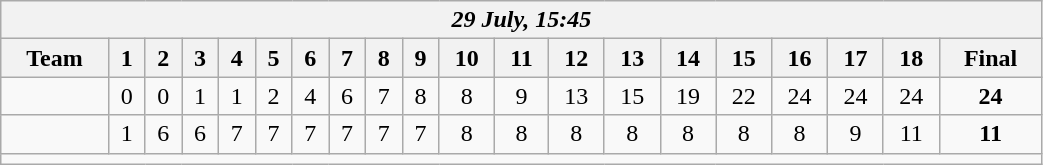<table class=wikitable style="text-align:center; width: 55%">
<tr>
<th colspan=20><em>29 July, 15:45</em></th>
</tr>
<tr>
<th>Team</th>
<th>1</th>
<th>2</th>
<th>3</th>
<th>4</th>
<th>5</th>
<th>6</th>
<th>7</th>
<th>8</th>
<th>9</th>
<th>10</th>
<th>11</th>
<th>12</th>
<th>13</th>
<th>14</th>
<th>15</th>
<th>16</th>
<th>17</th>
<th>18</th>
<th>Final</th>
</tr>
<tr>
<td align=left><strong></strong></td>
<td>0</td>
<td>0</td>
<td>1</td>
<td>1</td>
<td>2</td>
<td>4</td>
<td>6</td>
<td>7</td>
<td>8</td>
<td>8</td>
<td>9</td>
<td>13</td>
<td>15</td>
<td>19</td>
<td>22</td>
<td>24</td>
<td>24</td>
<td>24</td>
<td><strong>24</strong></td>
</tr>
<tr>
<td align=left></td>
<td>1</td>
<td>6</td>
<td>6</td>
<td>7</td>
<td>7</td>
<td>7</td>
<td>7</td>
<td>7</td>
<td>7</td>
<td>8</td>
<td>8</td>
<td>8</td>
<td>8</td>
<td>8</td>
<td>8</td>
<td>8</td>
<td>9</td>
<td>11</td>
<td><strong>11</strong></td>
</tr>
<tr>
<td colspan=20></td>
</tr>
</table>
